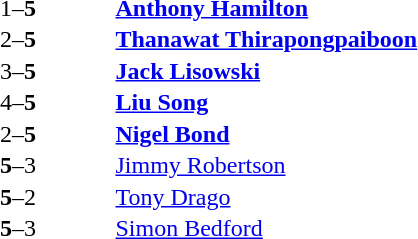<table width="100%" cellspacing="1">
<tr>
<th width=45%></th>
<th width=10%></th>
<th width=45%></th>
</tr>
<tr>
<td></td>
<td align=center>1–<strong>5</strong></td>
<td> <strong><a href='#'>Anthony Hamilton</a></strong></td>
</tr>
<tr>
<td></td>
<td align=center>2–<strong>5</strong></td>
<td> <strong><a href='#'>Thanawat Thirapongpaiboon</a></strong></td>
</tr>
<tr>
<td></td>
<td align=center>3–<strong>5</strong></td>
<td> <strong><a href='#'>Jack Lisowski</a></strong></td>
</tr>
<tr>
<td></td>
<td align=center>4–<strong>5</strong></td>
<td> <strong><a href='#'>Liu Song</a></strong></td>
</tr>
<tr>
<td></td>
<td align=center>2–<strong>5</strong></td>
<td> <strong><a href='#'>Nigel Bond</a></strong></td>
</tr>
<tr>
<td><strong></strong></td>
<td align=center><strong>5</strong>–3</td>
<td> <a href='#'>Jimmy Robertson</a></td>
</tr>
<tr>
<td><strong></strong></td>
<td align=center><strong>5</strong>–2</td>
<td> <a href='#'>Tony Drago</a></td>
</tr>
<tr>
<td><strong></strong></td>
<td align=center><strong>5</strong>–3</td>
<td> <a href='#'>Simon Bedford</a></td>
</tr>
</table>
